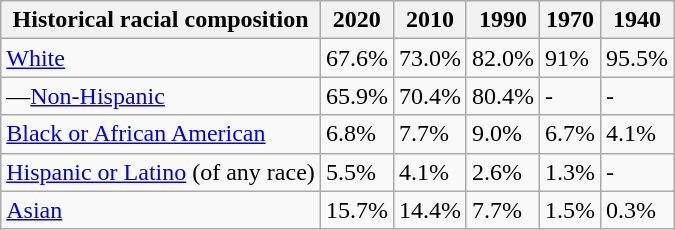<table class="wikitable sortable collapsible left" style="font-size: 90%,">
<tr>
<th>Historical racial composition</th>
<th>2020</th>
<th>2010</th>
<th>1990</th>
<th>1970</th>
<th>1940</th>
</tr>
<tr>
<td><a href='#'>White</a></td>
<td>67.6%</td>
<td>73.0%</td>
<td>82.0%</td>
<td>91%</td>
<td>95.5%</td>
</tr>
<tr>
<td>—<a href='#'>Non-Hispanic</a></td>
<td>65.9%</td>
<td>70.4%</td>
<td>80.4%</td>
<td>-</td>
<td>-</td>
</tr>
<tr>
<td><a href='#'>Black or African American</a></td>
<td>6.8%</td>
<td>7.7%</td>
<td>9.0%</td>
<td>6.7%</td>
<td>4.1%</td>
</tr>
<tr>
<td><a href='#'>Hispanic or Latino</a> (of any race)</td>
<td>5.5%</td>
<td>4.1%</td>
<td>2.6%</td>
<td>1.3%</td>
<td>-</td>
</tr>
<tr>
<td><a href='#'>Asian</a></td>
<td>15.7%</td>
<td>14.4%</td>
<td>7.7%</td>
<td>1.5%</td>
<td>0.3%</td>
</tr>
</table>
